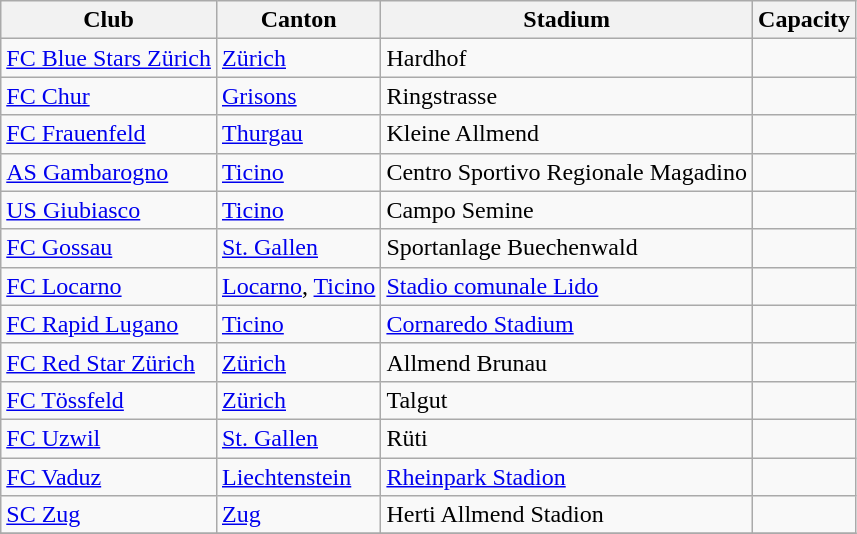<table class="wikitable">
<tr>
<th>Club</th>
<th>Canton</th>
<th>Stadium</th>
<th>Capacity</th>
</tr>
<tr>
<td><a href='#'>FC Blue Stars Zürich</a></td>
<td><a href='#'>Zürich</a></td>
<td>Hardhof</td>
<td></td>
</tr>
<tr>
<td><a href='#'>FC Chur</a></td>
<td><a href='#'>Grisons</a></td>
<td>Ringstrasse</td>
<td></td>
</tr>
<tr>
<td><a href='#'>FC Frauenfeld</a></td>
<td><a href='#'>Thurgau</a></td>
<td>Kleine Allmend</td>
<td></td>
</tr>
<tr>
<td><a href='#'>AS Gambarogno</a></td>
<td><a href='#'>Ticino</a></td>
<td>Centro Sportivo Regionale Magadino</td>
<td></td>
</tr>
<tr>
<td><a href='#'>US Giubiasco</a></td>
<td><a href='#'>Ticino</a></td>
<td>Campo Semine</td>
<td></td>
</tr>
<tr>
<td><a href='#'>FC Gossau</a></td>
<td><a href='#'>St. Gallen</a></td>
<td>Sportanlage Buechenwald</td>
<td></td>
</tr>
<tr>
<td><a href='#'>FC Locarno</a></td>
<td><a href='#'>Locarno</a>, <a href='#'>Ticino</a></td>
<td><a href='#'>Stadio comunale Lido</a></td>
<td></td>
</tr>
<tr>
<td><a href='#'>FC Rapid Lugano</a></td>
<td><a href='#'>Ticino</a></td>
<td><a href='#'>Cornaredo Stadium</a></td>
<td></td>
</tr>
<tr>
<td><a href='#'>FC Red Star Zürich</a></td>
<td><a href='#'>Zürich</a></td>
<td>Allmend Brunau</td>
<td></td>
</tr>
<tr>
<td><a href='#'>FC Tössfeld</a></td>
<td><a href='#'>Zürich</a></td>
<td>Talgut</td>
<td></td>
</tr>
<tr>
<td><a href='#'>FC Uzwil</a></td>
<td><a href='#'>St. Gallen</a></td>
<td>Rüti</td>
<td></td>
</tr>
<tr>
<td><a href='#'>FC Vaduz</a></td>
<td> <a href='#'>Liechtenstein</a></td>
<td><a href='#'>Rheinpark Stadion</a></td>
<td></td>
</tr>
<tr>
<td><a href='#'>SC Zug</a></td>
<td><a href='#'>Zug</a></td>
<td>Herti Allmend Stadion</td>
<td></td>
</tr>
<tr>
</tr>
</table>
